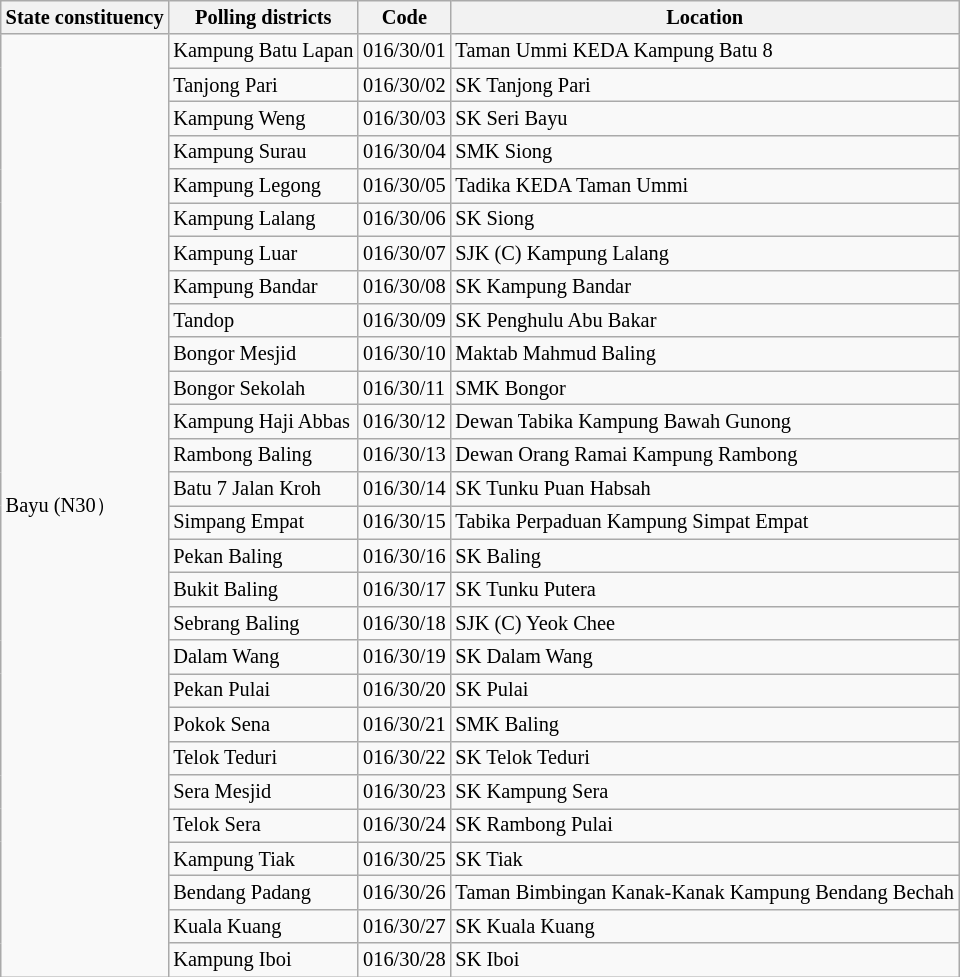<table class="wikitable sortable mw-collapsible" style="white-space:nowrap;font-size:85%">
<tr>
<th>State constituency</th>
<th>Polling districts</th>
<th>Code</th>
<th>Location</th>
</tr>
<tr>
<td rowspan="28">Bayu (N30）</td>
<td>Kampung Batu Lapan</td>
<td>016/30/01</td>
<td>Taman Ummi KEDA Kampung Batu 8</td>
</tr>
<tr>
<td>Tanjong Pari</td>
<td>016/30/02</td>
<td>SK Tanjong Pari</td>
</tr>
<tr>
<td>Kampung Weng</td>
<td>016/30/03</td>
<td>SK Seri Bayu</td>
</tr>
<tr>
<td>Kampung Surau</td>
<td>016/30/04</td>
<td>SMK Siong</td>
</tr>
<tr>
<td>Kampung Legong</td>
<td>016/30/05</td>
<td>Tadika KEDA Taman Ummi</td>
</tr>
<tr>
<td>Kampung Lalang</td>
<td>016/30/06</td>
<td>SK Siong</td>
</tr>
<tr>
<td>Kampung Luar</td>
<td>016/30/07</td>
<td>SJK (C) Kampung Lalang</td>
</tr>
<tr>
<td>Kampung Bandar</td>
<td>016/30/08</td>
<td>SK Kampung Bandar</td>
</tr>
<tr>
<td>Tandop</td>
<td>016/30/09</td>
<td>SK Penghulu Abu Bakar</td>
</tr>
<tr>
<td>Bongor Mesjid</td>
<td>016/30/10</td>
<td>Maktab Mahmud Baling</td>
</tr>
<tr>
<td>Bongor Sekolah</td>
<td>016/30/11</td>
<td>SMK Bongor</td>
</tr>
<tr>
<td>Kampung Haji Abbas</td>
<td>016/30/12</td>
<td>Dewan Tabika Kampung Bawah Gunong</td>
</tr>
<tr>
<td>Rambong Baling</td>
<td>016/30/13</td>
<td>Dewan Orang Ramai Kampung Rambong</td>
</tr>
<tr>
<td>Batu 7 Jalan Kroh</td>
<td>016/30/14</td>
<td>SK Tunku Puan Habsah</td>
</tr>
<tr>
<td>Simpang Empat</td>
<td>016/30/15</td>
<td>Tabika Perpaduan Kampung Simpat Empat</td>
</tr>
<tr>
<td>Pekan Baling</td>
<td>016/30/16</td>
<td>SK Baling</td>
</tr>
<tr>
<td>Bukit Baling</td>
<td>016/30/17</td>
<td>SK Tunku Putera</td>
</tr>
<tr>
<td>Sebrang Baling</td>
<td>016/30/18</td>
<td>SJK (C) Yeok Chee</td>
</tr>
<tr>
<td>Dalam Wang</td>
<td>016/30/19</td>
<td>SK Dalam Wang</td>
</tr>
<tr>
<td>Pekan Pulai</td>
<td>016/30/20</td>
<td>SK Pulai</td>
</tr>
<tr>
<td>Pokok Sena</td>
<td>016/30/21</td>
<td>SMK Baling</td>
</tr>
<tr>
<td>Telok Teduri</td>
<td>016/30/22</td>
<td>SK Telok Teduri</td>
</tr>
<tr>
<td>Sera Mesjid</td>
<td>016/30/23</td>
<td>SK Kampung Sera</td>
</tr>
<tr>
<td>Telok Sera</td>
<td>016/30/24</td>
<td>SK Rambong Pulai</td>
</tr>
<tr>
<td>Kampung Tiak</td>
<td>016/30/25</td>
<td>SK Tiak</td>
</tr>
<tr>
<td>Bendang Padang</td>
<td>016/30/26</td>
<td>Taman Bimbingan Kanak-Kanak Kampung Bendang Bechah</td>
</tr>
<tr>
<td>Kuala Kuang</td>
<td>016/30/27</td>
<td>SK Kuala Kuang</td>
</tr>
<tr>
<td>Kampung Iboi</td>
<td>016/30/28</td>
<td>SK Iboi</td>
</tr>
</table>
